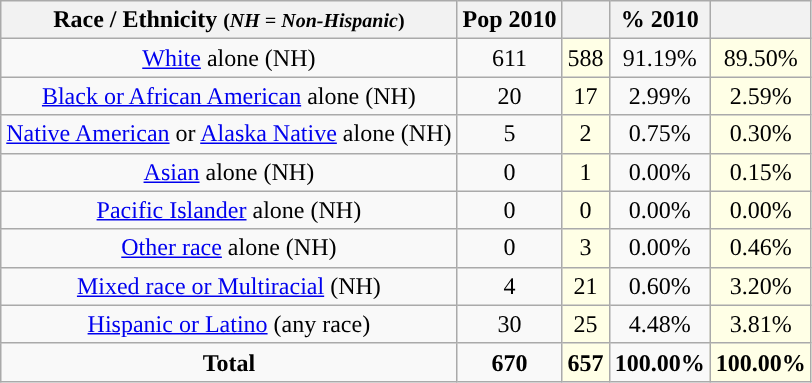<table class="wikitable" style="text-align:center;">
<tr>
<th>Race / Ethnicity <small>(<em>NH = Non-Hispanic</em>)</small></th>
<th>Pop 2010</th>
<th></th>
<th>% 2010</th>
<th></th>
</tr>
<tr>
<td><a href='#'>White</a> alone (NH)</td>
<td>611</td>
<td style='background: #ffffe6;'>588</td>
<td>91.19%</td>
<td style='background: #ffffe6;'>89.50%</td>
</tr>
<tr>
<td><a href='#'>Black or African American</a> alone (NH)</td>
<td>20</td>
<td style='background: #ffffe6;'>17</td>
<td>2.99%</td>
<td style='background: #ffffe6;'>2.59%</td>
</tr>
<tr>
<td><a href='#'>Native American</a> or <a href='#'>Alaska Native</a> alone (NH)</td>
<td>5</td>
<td style='background: #ffffe6;'>2</td>
<td>0.75%</td>
<td style='background: #ffffe6;'>0.30%</td>
</tr>
<tr>
<td><a href='#'>Asian</a> alone (NH)</td>
<td>0</td>
<td style='background: #ffffe6;'>1</td>
<td>0.00%</td>
<td style='background: #ffffe6;'>0.15%</td>
</tr>
<tr>
<td><a href='#'>Pacific Islander</a> alone (NH)</td>
<td>0</td>
<td style='background: #ffffe6;'>0</td>
<td>0.00%</td>
<td style='background: #ffffe6;'>0.00%</td>
</tr>
<tr>
<td><a href='#'>Other race</a> alone (NH)</td>
<td>0</td>
<td style='background: #ffffe6;'>3</td>
<td>0.00%</td>
<td style='background: #ffffe6;'>0.46%</td>
</tr>
<tr>
<td><a href='#'>Mixed race or Multiracial</a> (NH)</td>
<td>4</td>
<td style='background: #ffffe6;'>21</td>
<td>0.60%</td>
<td style='background: #ffffe6;'>3.20%</td>
</tr>
<tr>
<td><a href='#'>Hispanic or Latino</a> (any race)</td>
<td>30</td>
<td style='background: #ffffe6;'>25</td>
<td>4.48%</td>
<td style='background: #ffffe6;'>3.81%</td>
</tr>
<tr>
<td><strong>Total</strong></td>
<td><strong>670</strong></td>
<td style='background: #ffffe6;'><strong>657</strong></td>
<td><strong>100.00%</strong></td>
<td style='background: #ffffe6;'><strong>100.00%</strong></td>
</tr>
</table>
